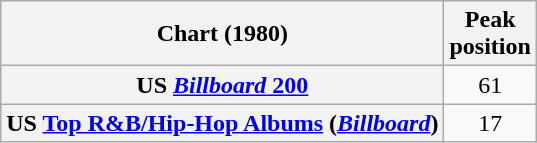<table class="wikitable sortable plainrowheaders" style="text-align:center">
<tr>
<th scope="col">Chart (1980)</th>
<th scope="col">Peak<br>position</th>
</tr>
<tr>
<th scope="row">US <a href='#'><em>Billboard</em> 200</a></th>
<td>61</td>
</tr>
<tr>
<th scope="row">US <a href='#'>Top R&B/Hip-Hop Albums</a> (<em><a href='#'>Billboard</a></em>)</th>
<td>17</td>
</tr>
</table>
